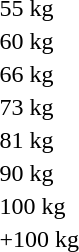<table>
<tr>
<td rowspan=2>55 kg</td>
<td rowspan=2></td>
<td rowspan=2></td>
<td></td>
</tr>
<tr>
<td></td>
</tr>
<tr>
<td rowspan=2>60 kg</td>
<td rowspan=2></td>
<td rowspan=2></td>
<td></td>
</tr>
<tr>
<td></td>
</tr>
<tr>
<td rowspan=2>66 kg</td>
<td rowspan=2></td>
<td rowspan=2></td>
<td></td>
</tr>
<tr>
<td></td>
</tr>
<tr>
<td rowspan=2>73 kg</td>
<td rowspan=2></td>
<td rowspan=2></td>
<td></td>
</tr>
<tr>
<td></td>
</tr>
<tr>
<td rowspan=2>81 kg</td>
<td rowspan=2></td>
<td rowspan=2></td>
<td></td>
</tr>
<tr>
<td></td>
</tr>
<tr>
<td rowspan=2>90 kg</td>
<td rowspan=2></td>
<td rowspan=2></td>
<td></td>
</tr>
<tr>
<td></td>
</tr>
<tr>
<td rowspan=2>100 kg</td>
<td rowspan=2></td>
<td rowspan=2></td>
<td></td>
</tr>
<tr>
<td></td>
</tr>
<tr>
<td>+100 kg</td>
<td></td>
<td></td>
<td></td>
</tr>
</table>
